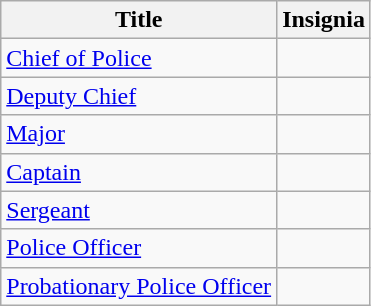<table class="wikitable">
<tr>
<th>Title</th>
<th>Insignia</th>
</tr>
<tr>
<td><a href='#'>Chief of Police</a></td>
<td></td>
</tr>
<tr>
<td><a href='#'>Deputy Chief</a></td>
<td></td>
</tr>
<tr>
<td><a href='#'>Major</a></td>
<td></td>
</tr>
<tr>
<td><a href='#'>Captain</a></td>
<td></td>
</tr>
<tr>
<td><a href='#'>Sergeant</a></td>
<td></td>
</tr>
<tr>
<td><a href='#'>Police Officer</a></td>
<td></td>
</tr>
<tr>
<td><a href='#'>Probationary Police Officer</a></td>
<td></td>
</tr>
</table>
